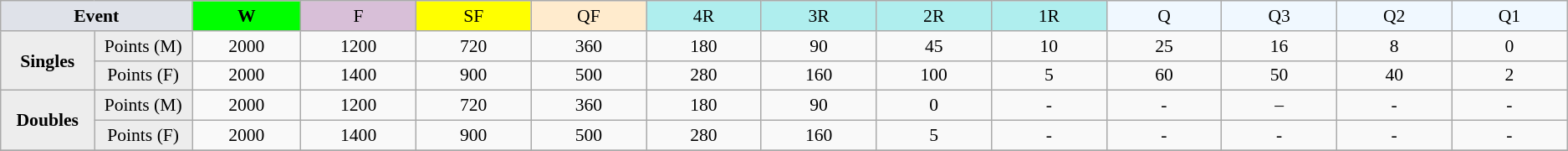<table class=wikitable style=font-size:90%;text-align:center>
<tr>
<td width=200 colspan=2 bgcolor=#dfe2e9><strong>Event</strong></td>
<td width=80 bgcolor=lime><strong>W</strong></td>
<td width=85 bgcolor=#D8BFD8>F</td>
<td width=85 bgcolor=#FFFF00>SF</td>
<td width=85 bgcolor=#ffebcd>QF</td>
<td width=85 bgcolor=#afeeee>4R</td>
<td width=85 bgcolor=#afeeee>3R</td>
<td width=85 bgcolor=#afeeee>2R</td>
<td width=85 bgcolor=#afeeee>1R</td>
<td width=85 bgcolor=#F0F8FF>Q</td>
<td width=85 bgcolor=#F0F8FF>Q3</td>
<td width=85 bgcolor=#F0F8FF>Q2</td>
<td width=85 bgcolor=#F0F8FF>Q1</td>
</tr>
<tr>
<td rowspan=2 style="background:#ededed;"><strong>Singles</strong></td>
<td bgcolor=#EDEDED>Points (M)</td>
<td>2000</td>
<td>1200</td>
<td>720</td>
<td>360</td>
<td>180</td>
<td>90</td>
<td>45</td>
<td>10</td>
<td>25</td>
<td>16</td>
<td>8</td>
<td>0</td>
</tr>
<tr>
<td style="background:#ededed;">Points (F)</td>
<td>2000</td>
<td>1400</td>
<td>900</td>
<td>500</td>
<td>280</td>
<td>160</td>
<td>100</td>
<td>5</td>
<td>60</td>
<td>50</td>
<td>40</td>
<td>2</td>
</tr>
<tr>
<td rowspan=2 style="background:#ededed;"><strong>Doubles</strong></td>
<td style="background:#ededed;">Points (M)</td>
<td>2000</td>
<td>1200</td>
<td>720</td>
<td>360</td>
<td>180</td>
<td>90</td>
<td>0</td>
<td>-</td>
<td>-</td>
<td>–</td>
<td>-</td>
<td>-</td>
</tr>
<tr>
<td style="background:#ededed;">Points (F)</td>
<td>2000</td>
<td>1400</td>
<td>900</td>
<td>500</td>
<td>280</td>
<td>160</td>
<td>5</td>
<td>-</td>
<td>-</td>
<td>-</td>
<td>-</td>
<td>-</td>
</tr>
<tr>
</tr>
</table>
